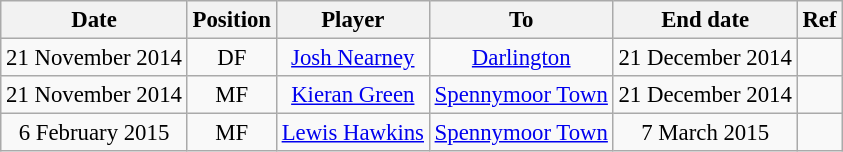<table class="wikitable" style="font-size: 95%; text-align: center;">
<tr>
<th>Date</th>
<th>Position</th>
<th>Player</th>
<th>To</th>
<th>End date</th>
<th>Ref</th>
</tr>
<tr>
<td>21 November 2014</td>
<td>DF</td>
<td><a href='#'>Josh Nearney</a></td>
<td><a href='#'>Darlington</a></td>
<td>21 December 2014</td>
<td></td>
</tr>
<tr>
<td>21 November 2014</td>
<td>MF</td>
<td><a href='#'>Kieran Green</a></td>
<td><a href='#'>Spennymoor Town</a></td>
<td>21 December 2014</td>
<td></td>
</tr>
<tr>
<td>6 February 2015</td>
<td>MF</td>
<td><a href='#'>Lewis Hawkins</a></td>
<td><a href='#'>Spennymoor Town</a></td>
<td>7 March 2015</td>
<td></td>
</tr>
</table>
